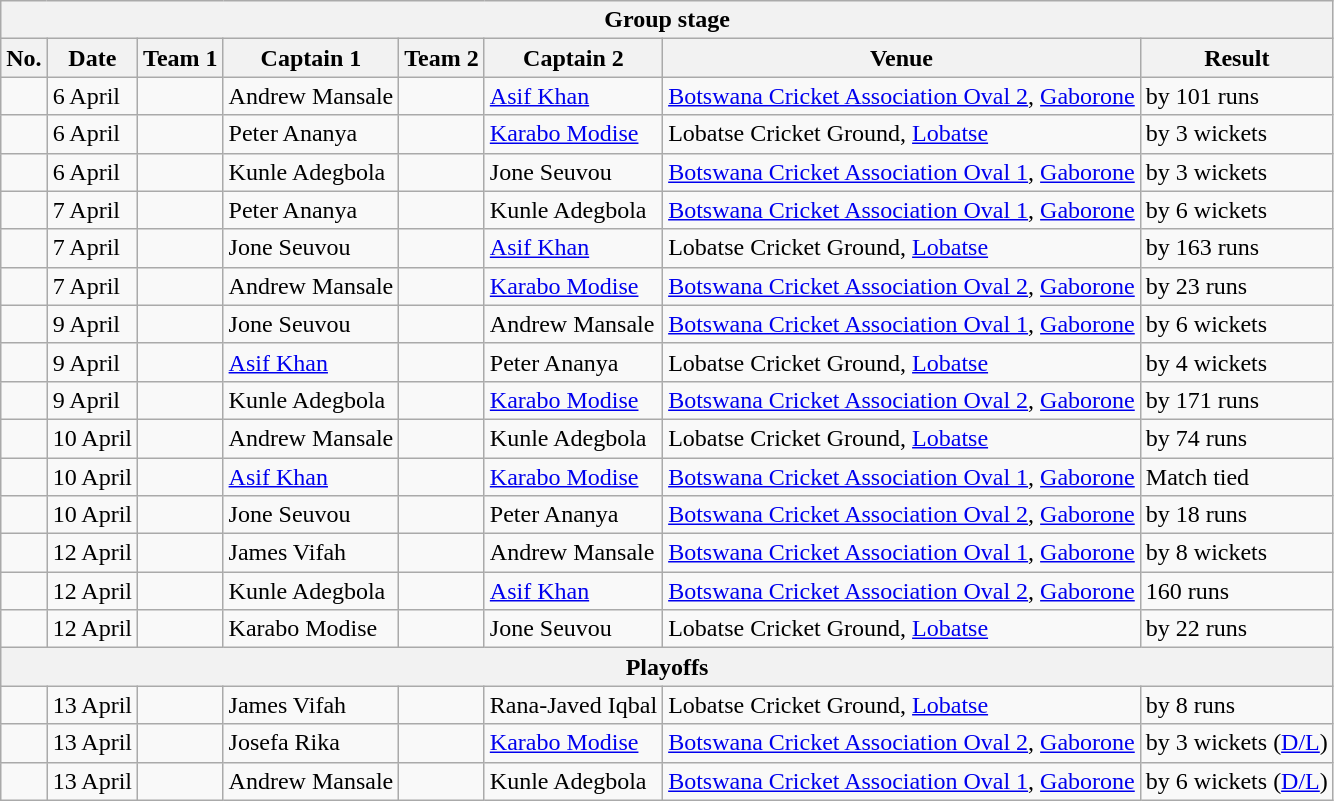<table class="wikitable">
<tr>
<th colspan="8">Group stage</th>
</tr>
<tr>
<th>No.</th>
<th>Date</th>
<th>Team 1</th>
<th>Captain 1</th>
<th>Team 2</th>
<th>Captain 2</th>
<th>Venue</th>
<th>Result</th>
</tr>
<tr>
<td></td>
<td>6 April</td>
<td></td>
<td>Andrew Mansale</td>
<td></td>
<td><a href='#'>Asif Khan</a></td>
<td><a href='#'>Botswana Cricket Association Oval 2</a>, <a href='#'>Gaborone</a></td>
<td> by 101 runs</td>
</tr>
<tr>
<td></td>
<td>6 April</td>
<td></td>
<td>Peter Ananya</td>
<td></td>
<td><a href='#'>Karabo Modise</a></td>
<td>Lobatse Cricket Ground, <a href='#'>Lobatse</a></td>
<td> by 3 wickets</td>
</tr>
<tr>
<td></td>
<td>6 April</td>
<td></td>
<td>Kunle Adegbola</td>
<td></td>
<td>Jone Seuvou</td>
<td><a href='#'>Botswana Cricket Association Oval 1</a>, <a href='#'>Gaborone</a></td>
<td> by 3 wickets</td>
</tr>
<tr>
<td></td>
<td>7 April</td>
<td></td>
<td>Peter Ananya</td>
<td></td>
<td>Kunle Adegbola</td>
<td><a href='#'>Botswana Cricket Association Oval 1</a>, <a href='#'>Gaborone</a></td>
<td> by 6 wickets</td>
</tr>
<tr>
<td></td>
<td>7 April</td>
<td></td>
<td>Jone Seuvou</td>
<td></td>
<td><a href='#'>Asif Khan</a></td>
<td>Lobatse Cricket Ground, <a href='#'>Lobatse</a></td>
<td> by 163 runs</td>
</tr>
<tr>
<td></td>
<td>7 April</td>
<td></td>
<td>Andrew Mansale</td>
<td></td>
<td><a href='#'>Karabo Modise</a></td>
<td><a href='#'>Botswana Cricket Association Oval 2</a>, <a href='#'>Gaborone</a></td>
<td> by 23 runs</td>
</tr>
<tr>
<td></td>
<td>9 April</td>
<td></td>
<td>Jone Seuvou</td>
<td></td>
<td>Andrew Mansale</td>
<td><a href='#'>Botswana Cricket Association Oval 1</a>, <a href='#'>Gaborone</a></td>
<td> by 6 wickets</td>
</tr>
<tr>
<td></td>
<td>9 April</td>
<td></td>
<td><a href='#'>Asif Khan</a></td>
<td></td>
<td>Peter Ananya</td>
<td>Lobatse Cricket Ground, <a href='#'>Lobatse</a></td>
<td> by 4 wickets</td>
</tr>
<tr>
<td></td>
<td>9 April</td>
<td></td>
<td>Kunle Adegbola</td>
<td></td>
<td><a href='#'>Karabo Modise</a></td>
<td><a href='#'>Botswana Cricket Association Oval 2</a>, <a href='#'>Gaborone</a></td>
<td> by 171 runs</td>
</tr>
<tr>
<td></td>
<td>10 April</td>
<td></td>
<td>Andrew Mansale</td>
<td></td>
<td>Kunle Adegbola</td>
<td>Lobatse Cricket Ground, <a href='#'>Lobatse</a></td>
<td> by 74 runs</td>
</tr>
<tr>
<td></td>
<td>10 April</td>
<td></td>
<td><a href='#'>Asif Khan</a></td>
<td></td>
<td><a href='#'>Karabo Modise</a></td>
<td><a href='#'>Botswana Cricket Association Oval 1</a>, <a href='#'>Gaborone</a></td>
<td>Match tied</td>
</tr>
<tr>
<td></td>
<td>10 April</td>
<td></td>
<td>Jone Seuvou</td>
<td></td>
<td>Peter Ananya</td>
<td><a href='#'>Botswana Cricket Association Oval 2</a>, <a href='#'>Gaborone</a></td>
<td> by 18 runs</td>
</tr>
<tr>
<td></td>
<td>12 April</td>
<td></td>
<td>James Vifah</td>
<td></td>
<td>Andrew Mansale</td>
<td><a href='#'>Botswana Cricket Association Oval 1</a>, <a href='#'>Gaborone</a></td>
<td> by 8 wickets</td>
</tr>
<tr>
<td></td>
<td>12 April</td>
<td></td>
<td>Kunle Adegbola</td>
<td></td>
<td><a href='#'>Asif Khan</a></td>
<td><a href='#'>Botswana Cricket Association Oval 2</a>, <a href='#'>Gaborone</a></td>
<td> 160 runs</td>
</tr>
<tr>
<td></td>
<td>12 April</td>
<td></td>
<td>Karabo Modise</td>
<td></td>
<td>Jone Seuvou</td>
<td>Lobatse Cricket Ground, <a href='#'>Lobatse</a></td>
<td> by 22 runs</td>
</tr>
<tr>
<th colspan="8">Playoffs</th>
</tr>
<tr>
<td></td>
<td>13 April</td>
<td></td>
<td>James Vifah</td>
<td></td>
<td>Rana-Javed Iqbal</td>
<td>Lobatse Cricket Ground, <a href='#'>Lobatse</a></td>
<td> by 8 runs</td>
</tr>
<tr>
<td></td>
<td>13 April</td>
<td></td>
<td>Josefa Rika</td>
<td></td>
<td><a href='#'>Karabo Modise</a></td>
<td><a href='#'>Botswana Cricket Association Oval 2</a>, <a href='#'>Gaborone</a></td>
<td> by 3 wickets (<a href='#'>D/L</a>)</td>
</tr>
<tr>
<td></td>
<td>13 April</td>
<td></td>
<td>Andrew Mansale</td>
<td></td>
<td>Kunle Adegbola</td>
<td><a href='#'>Botswana Cricket Association Oval 1</a>, <a href='#'>Gaborone</a></td>
<td> by 6 wickets (<a href='#'>D/L</a>)</td>
</tr>
</table>
